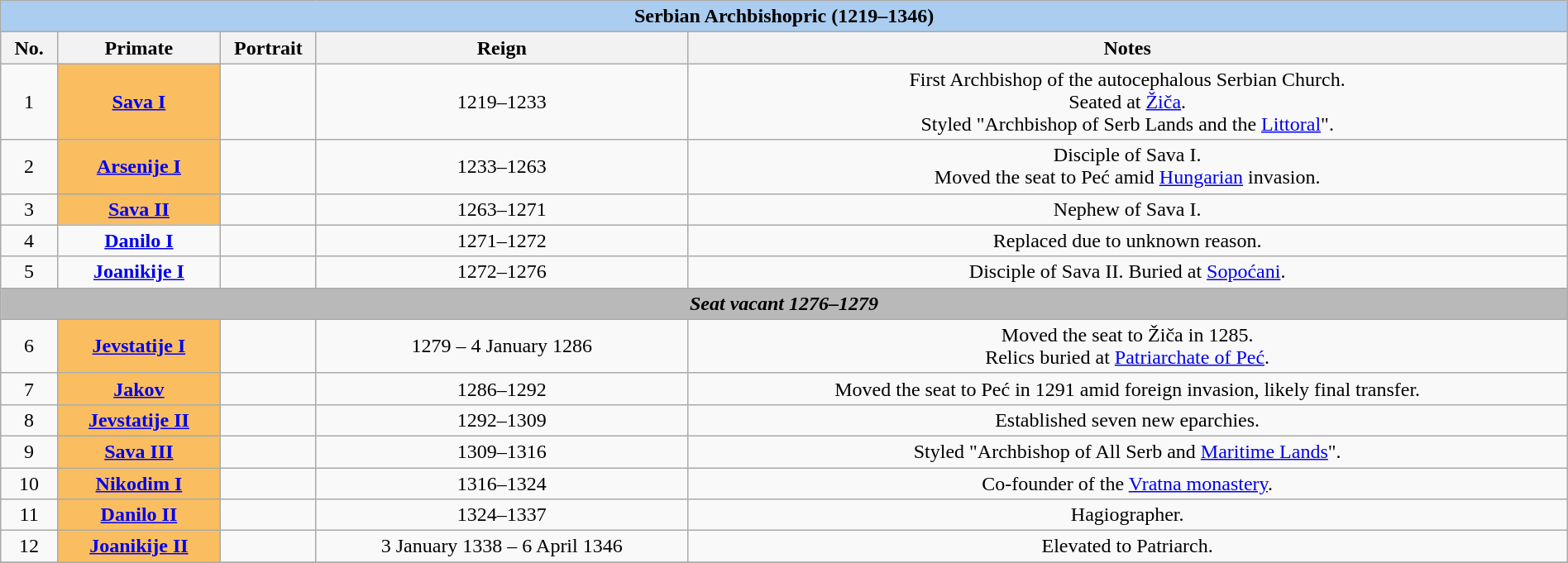<table class="wikitable" style="text-align:center; width:100%">
<tr>
<th colspan="6" style="background-color:#ABCDEF">Serbian Archbishopric (1219–1346)</th>
</tr>
<tr>
<th>No.</th>
<th>Primate</th>
<th width="70px">Portrait</th>
<th>Reign</th>
<th>Notes</th>
</tr>
<tr>
<td>1</td>
<td style="background-color:#FABE60"><strong><a href='#'>Sava I</a></strong></td>
<td></td>
<td>1219–1233</td>
<td>First Archbishop of the autocephalous Serbian Church.<br>Seated at <a href='#'>Žiča</a>.<br>Styled "Archbishop of Serb Lands and the <a href='#'>Littoral</a>".<br></td>
</tr>
<tr>
<td>2</td>
<td style="background-color:#FABE60"><strong><a href='#'>Arsenije I</a></strong></td>
<td></td>
<td>1233–1263</td>
<td>Disciple of Sava I.<br>Moved the seat to Peć amid <a href='#'>Hungarian</a> invasion.<br></td>
</tr>
<tr>
<td>3</td>
<td style="background-color:#FABE60"><strong><a href='#'>Sava II</a></strong><br></td>
<td></td>
<td>1263–1271</td>
<td>Nephew of Sava I.<br></td>
</tr>
<tr>
<td>4</td>
<td><strong><a href='#'>Danilo I</a></strong><br></td>
<td></td>
<td>1271–1272</td>
<td>Replaced due to unknown reason.</td>
</tr>
<tr>
<td>5</td>
<td><strong><a href='#'>Joanikije I</a></strong><br></td>
<td></td>
<td>1272–1276</td>
<td>Disciple of Sava II. Buried at <a href='#'>Sopoćani</a>.</td>
</tr>
<tr>
<td colspan="5" style="background:#B9B9B9"><strong><em>Seat vacant 1276–1279</em></strong></td>
</tr>
<tr>
<td>6</td>
<td style="background-color:#FABE60"><strong><a href='#'>Jevstatije I</a></strong><br></td>
<td></td>
<td>1279 – 4 January 1286</td>
<td>Moved the seat to Žiča in 1285.<br>Relics buried at <a href='#'>Patriarchate of Peć</a>.<br></td>
</tr>
<tr>
<td>7</td>
<td style="background-color:#FABE60"><strong><a href='#'>Jakov</a></strong><br></td>
<td></td>
<td>1286–1292</td>
<td>Moved the seat to Peć in 1291 amid foreign invasion, likely final transfer.</td>
</tr>
<tr>
<td>8</td>
<td style="background-color:#FABE60"><strong><a href='#'>Jevstatije II</a></strong><br></td>
<td></td>
<td>1292–1309</td>
<td>Established seven new eparchies.</td>
</tr>
<tr>
<td>9</td>
<td style="background-color:#FABE60"><strong><a href='#'>Sava III</a></strong><br></td>
<td></td>
<td>1309–1316</td>
<td>Styled "Archbishop of All Serb and <a href='#'>Maritime Lands</a>".</td>
</tr>
<tr>
<td>10</td>
<td style="background-color:#FABE60"><strong><a href='#'>Nikodim I</a></strong><br></td>
<td></td>
<td>1316–1324</td>
<td>Co-founder of the <a href='#'>Vratna monastery</a>.</td>
</tr>
<tr>
<td>11</td>
<td style="background-color:#FABE60"><strong><a href='#'>Danilo II</a></strong><br></td>
<td></td>
<td>1324–1337</td>
<td>Hagiographer.</td>
</tr>
<tr>
<td>12</td>
<td style="background-color:#FABE60"><strong><a href='#'>Joanikije II</a></strong><br></td>
<td></td>
<td>3 January 1338 – 6 April 1346</td>
<td>Elevated to Patriarch.<br></td>
</tr>
<tr>
</tr>
</table>
